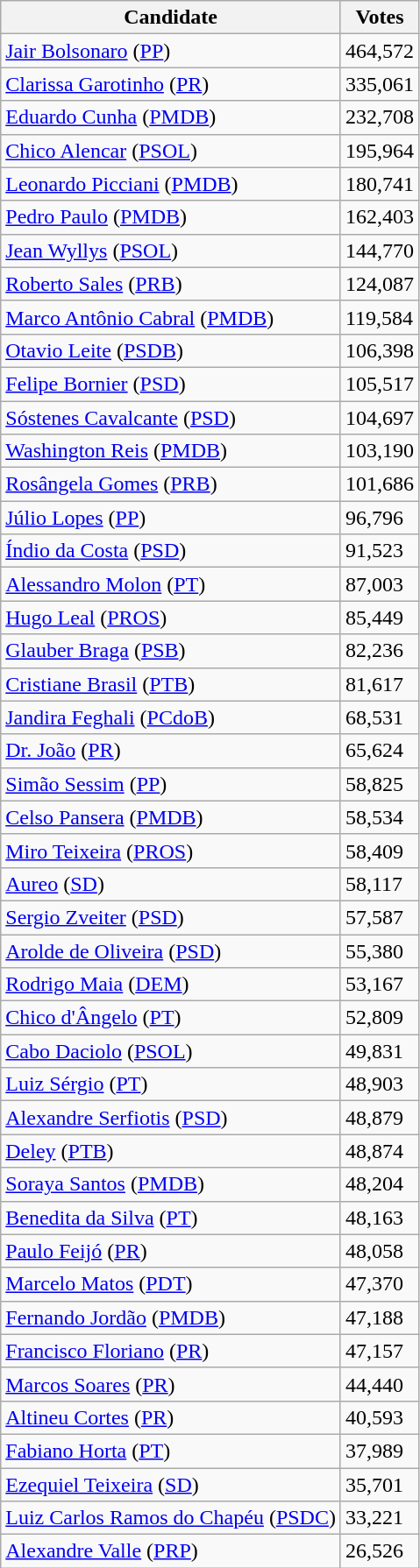<table class="wikitable">
<tr>
<th>Candidate</th>
<th>Votes</th>
</tr>
<tr>
<td><a href='#'>Jair Bolsonaro</a> (<a href='#'>PP</a>)</td>
<td>464,572</td>
</tr>
<tr>
<td><a href='#'>Clarissa Garotinho</a> (<a href='#'>PR</a>)</td>
<td>335,061</td>
</tr>
<tr>
<td><a href='#'>Eduardo Cunha</a> (<a href='#'>PMDB</a>)</td>
<td>232,708</td>
</tr>
<tr>
<td><a href='#'>Chico Alencar</a> (<a href='#'>PSOL</a>)</td>
<td>195,964</td>
</tr>
<tr>
<td><a href='#'>Leonardo Picciani</a> (<a href='#'>PMDB</a>)</td>
<td>180,741</td>
</tr>
<tr>
<td><a href='#'>Pedro Paulo</a> (<a href='#'>PMDB</a>)</td>
<td>162,403</td>
</tr>
<tr>
<td><a href='#'>Jean Wyllys</a> (<a href='#'>PSOL</a>)</td>
<td>144,770</td>
</tr>
<tr>
<td><a href='#'>Roberto Sales</a> (<a href='#'>PRB</a>)</td>
<td>124,087</td>
</tr>
<tr>
<td><a href='#'>Marco Antônio Cabral</a> (<a href='#'>PMDB</a>)</td>
<td>119,584</td>
</tr>
<tr>
<td><a href='#'>Otavio Leite</a> (<a href='#'>PSDB</a>)</td>
<td>106,398</td>
</tr>
<tr>
<td><a href='#'>Felipe Bornier</a> (<a href='#'>PSD</a>)</td>
<td>105,517</td>
</tr>
<tr>
<td><a href='#'>Sóstenes Cavalcante</a> (<a href='#'>PSD</a>)</td>
<td>104,697</td>
</tr>
<tr>
<td><a href='#'>Washington Reis</a> (<a href='#'>PMDB</a>)</td>
<td>103,190</td>
</tr>
<tr>
<td><a href='#'>Rosângela Gomes</a> (<a href='#'>PRB</a>)</td>
<td>101,686</td>
</tr>
<tr>
<td><a href='#'>Júlio Lopes</a> (<a href='#'>PP</a>)</td>
<td>96,796</td>
</tr>
<tr>
<td><a href='#'>Índio da Costa</a> (<a href='#'>PSD</a>)</td>
<td>91,523</td>
</tr>
<tr>
<td><a href='#'>Alessandro Molon</a> (<a href='#'>PT</a>)</td>
<td>87,003</td>
</tr>
<tr>
<td><a href='#'>Hugo Leal</a> (<a href='#'>PROS</a>)</td>
<td>85,449</td>
</tr>
<tr>
<td><a href='#'>Glauber Braga</a> (<a href='#'>PSB</a>)</td>
<td>82,236</td>
</tr>
<tr>
<td><a href='#'>Cristiane Brasil</a> (<a href='#'>PTB</a>)</td>
<td>81,617</td>
</tr>
<tr>
<td><a href='#'>Jandira Feghali</a> (<a href='#'>PCdoB</a>)</td>
<td>68,531</td>
</tr>
<tr>
<td><a href='#'>Dr. João</a> (<a href='#'>PR</a>)</td>
<td>65,624</td>
</tr>
<tr>
<td><a href='#'>Simão Sessim</a> (<a href='#'>PP</a>)</td>
<td>58,825</td>
</tr>
<tr>
<td><a href='#'>Celso Pansera</a> (<a href='#'>PMDB</a>)</td>
<td>58,534</td>
</tr>
<tr>
<td><a href='#'>Miro Teixeira</a> (<a href='#'>PROS</a>)</td>
<td>58,409</td>
</tr>
<tr>
<td><a href='#'>Aureo</a> (<a href='#'>SD</a>)</td>
<td>58,117</td>
</tr>
<tr>
<td><a href='#'>Sergio Zveiter</a> (<a href='#'>PSD</a>)</td>
<td>57,587</td>
</tr>
<tr>
<td><a href='#'>Arolde de Oliveira</a> (<a href='#'>PSD</a>)</td>
<td>55,380</td>
</tr>
<tr>
<td><a href='#'>Rodrigo Maia</a> (<a href='#'>DEM</a>)</td>
<td>53,167</td>
</tr>
<tr>
<td><a href='#'>Chico d'Ângelo</a> (<a href='#'>PT</a>)</td>
<td>52,809</td>
</tr>
<tr>
<td><a href='#'>Cabo Daciolo</a> (<a href='#'>PSOL</a>)</td>
<td>49,831</td>
</tr>
<tr>
<td><a href='#'>Luiz Sérgio</a> (<a href='#'>PT</a>)</td>
<td>48,903</td>
</tr>
<tr>
<td><a href='#'>Alexandre Serfiotis</a> (<a href='#'>PSD</a>)</td>
<td>48,879</td>
</tr>
<tr>
<td><a href='#'>Deley</a> (<a href='#'>PTB</a>)</td>
<td>48,874</td>
</tr>
<tr>
<td><a href='#'>Soraya Santos</a> (<a href='#'>PMDB</a>)</td>
<td>48,204</td>
</tr>
<tr>
<td><a href='#'>Benedita da Silva</a> (<a href='#'>PT</a>)</td>
<td>48,163</td>
</tr>
<tr>
<td><a href='#'>Paulo Feijó</a> (<a href='#'>PR</a>)</td>
<td>48,058</td>
</tr>
<tr>
<td><a href='#'>Marcelo Matos</a> (<a href='#'>PDT</a>)</td>
<td>47,370</td>
</tr>
<tr>
<td><a href='#'>Fernando Jordão</a> (<a href='#'>PMDB</a>)</td>
<td>47,188</td>
</tr>
<tr>
<td><a href='#'>Francisco Floriano</a> (<a href='#'>PR</a>)</td>
<td>47,157</td>
</tr>
<tr>
<td><a href='#'>Marcos Soares</a> (<a href='#'>PR</a>)</td>
<td>44,440</td>
</tr>
<tr>
<td><a href='#'>Altineu Cortes</a> (<a href='#'>PR</a>)</td>
<td>40,593</td>
</tr>
<tr>
<td><a href='#'>Fabiano Horta</a> (<a href='#'>PT</a>)</td>
<td>37,989</td>
</tr>
<tr>
<td><a href='#'>Ezequiel Teixeira</a> (<a href='#'>SD</a>)</td>
<td>35,701</td>
</tr>
<tr>
<td><a href='#'>Luiz Carlos Ramos do Chapéu</a> (<a href='#'>PSDC</a>)</td>
<td>33,221</td>
</tr>
<tr>
<td><a href='#'>Alexandre Valle</a> (<a href='#'>PRP</a>)</td>
<td>26,526</td>
</tr>
</table>
